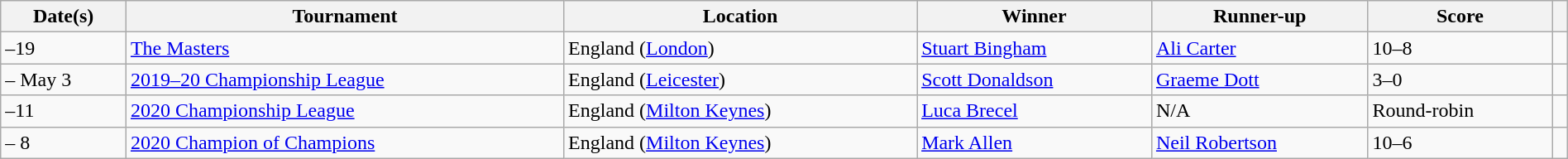<table class="sortable wikitable" width="100%" cellpadding="5" style="margin: 1em auto 1em auto">
<tr>
<th scope="col">Date(s)</th>
<th scope="col">Tournament</th>
<th scope="col">Location</th>
<th scope="col" class="unsortable">Winner</th>
<th scope="col" class="unsortable">Runner-up</th>
<th scope="col" class="unsortable">Score</th>
<th scope="col" class="unsortable"></th>
</tr>
<tr>
<td>–19</td>
<td><a href='#'>The Masters</a></td>
<td>England (<a href='#'>London</a>)</td>
<td><a href='#'>Stuart Bingham</a></td>
<td><a href='#'>Ali Carter</a></td>
<td>10–8</td>
<td style="text-align:center;"></td>
</tr>
<tr>
<td> – May 3</td>
<td><a href='#'>2019–20 Championship League</a></td>
<td>England (<a href='#'>Leicester</a>)</td>
<td><a href='#'>Scott Donaldson</a></td>
<td><a href='#'>Graeme Dott</a></td>
<td>3–0</td>
<td style="text-align:center;"></td>
</tr>
<tr>
<td>–11</td>
<td><a href='#'>2020 Championship League</a></td>
<td>England (<a href='#'>Milton Keynes</a>)</td>
<td><a href='#'>Luca Brecel</a></td>
<td>N/A</td>
<td>Round-robin</td>
<td style="text-align:center;"></td>
</tr>
<tr>
<td>– 8</td>
<td><a href='#'>2020 Champion of Champions</a></td>
<td>England (<a href='#'>Milton Keynes</a>)</td>
<td><a href='#'>Mark Allen</a></td>
<td><a href='#'>Neil Robertson</a></td>
<td>10–6</td>
<td style="text-align:center;"></td>
</tr>
</table>
